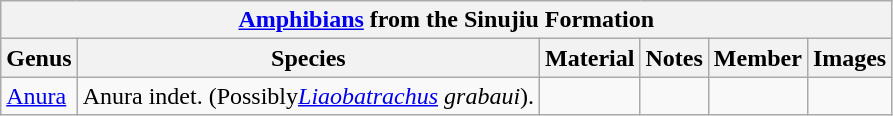<table class="wikitable">
<tr>
<th colspan="6"><strong><a href='#'>Amphibians</a> from the Sinujiu Formation</strong></th>
</tr>
<tr>
<th>Genus</th>
<th>Species</th>
<th>Material</th>
<th>Notes</th>
<th>Member</th>
<th>Images</th>
</tr>
<tr>
<td><a href='#'>Anura</a></td>
<td>Anura indet. (Possibly<em><a href='#'>Liaobatrachus</a> grabaui</em>).</td>
<td></td>
<td></td>
<td></td>
<td></td>
</tr>
</table>
